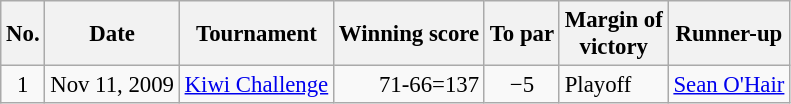<table class="wikitable" style="font-size:95%;">
<tr>
<th>No.</th>
<th>Date</th>
<th>Tournament</th>
<th>Winning score</th>
<th>To par</th>
<th>Margin of<br>victory</th>
<th>Runner-up</th>
</tr>
<tr>
<td align=center>1</td>
<td align=right>Nov 11, 2009</td>
<td><a href='#'>Kiwi Challenge</a></td>
<td align=right>71-66=137</td>
<td align=center>−5</td>
<td>Playoff</td>
<td> <a href='#'>Sean O'Hair</a></td>
</tr>
</table>
